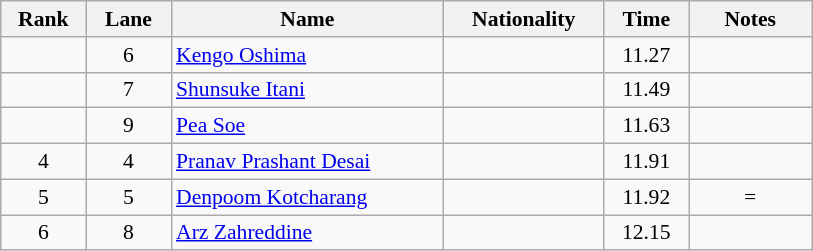<table class="wikitable sortable" style="font-size:90%; text-align:center">
<tr>
<th width="50">Rank</th>
<th width="50">Lane</th>
<th width="175">Name</th>
<th width="100">Nationality</th>
<th width="50">Time</th>
<th width="75">Notes</th>
</tr>
<tr>
<td></td>
<td>6</td>
<td align="left"><a href='#'>Kengo Oshima</a></td>
<td align="left"></td>
<td>11.27</td>
<td></td>
</tr>
<tr>
<td></td>
<td>7</td>
<td align="left"><a href='#'>Shunsuke Itani</a></td>
<td align="left"></td>
<td>11.49</td>
<td></td>
</tr>
<tr>
<td></td>
<td>9</td>
<td align="left"><a href='#'>Pea Soe</a></td>
<td align="left"></td>
<td>11.63</td>
<td></td>
</tr>
<tr>
<td>4</td>
<td>4</td>
<td align="left"><a href='#'>Pranav Prashant Desai</a></td>
<td align="left"></td>
<td>11.91</td>
<td></td>
</tr>
<tr>
<td>5</td>
<td>5</td>
<td align="left"><a href='#'>Denpoom Kotcharang</a></td>
<td align="left"></td>
<td>11.92</td>
<td>=</td>
</tr>
<tr>
<td>6</td>
<td>8</td>
<td align="left"><a href='#'>Arz Zahreddine</a></td>
<td align="left"></td>
<td>12.15</td>
<td></td>
</tr>
</table>
